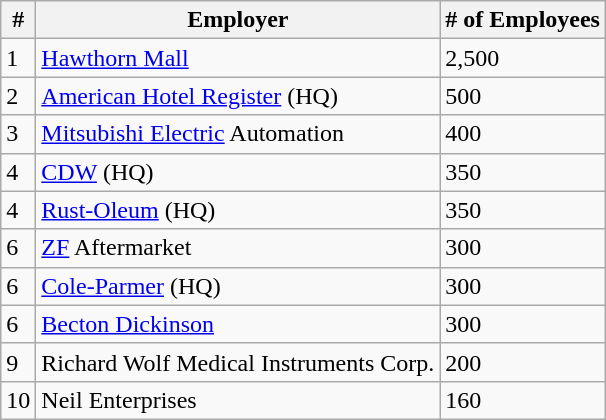<table class="wikitable">
<tr>
<th>#</th>
<th>Employer</th>
<th># of Employees</th>
</tr>
<tr>
<td>1</td>
<td><a href='#'>Hawthorn Mall</a></td>
<td>2,500</td>
</tr>
<tr>
<td>2</td>
<td><a href='#'>American Hotel Register</a> (HQ)</td>
<td>500</td>
</tr>
<tr>
<td>3</td>
<td><a href='#'>Mitsubishi Electric</a> Automation</td>
<td>400</td>
</tr>
<tr>
<td>4</td>
<td><a href='#'>CDW</a> (HQ)</td>
<td>350</td>
</tr>
<tr>
<td>4</td>
<td><a href='#'>Rust-Oleum</a> (HQ)</td>
<td>350</td>
</tr>
<tr>
<td>6</td>
<td><a href='#'>ZF</a> Aftermarket</td>
<td>300</td>
</tr>
<tr>
<td>6</td>
<td><a href='#'>Cole-Parmer</a> (HQ)</td>
<td>300</td>
</tr>
<tr>
<td>6</td>
<td><a href='#'>Becton Dickinson</a></td>
<td>300</td>
</tr>
<tr>
<td>9</td>
<td>Richard Wolf Medical Instruments Corp.</td>
<td>200</td>
</tr>
<tr>
<td>10</td>
<td>Neil Enterprises</td>
<td>160</td>
</tr>
</table>
